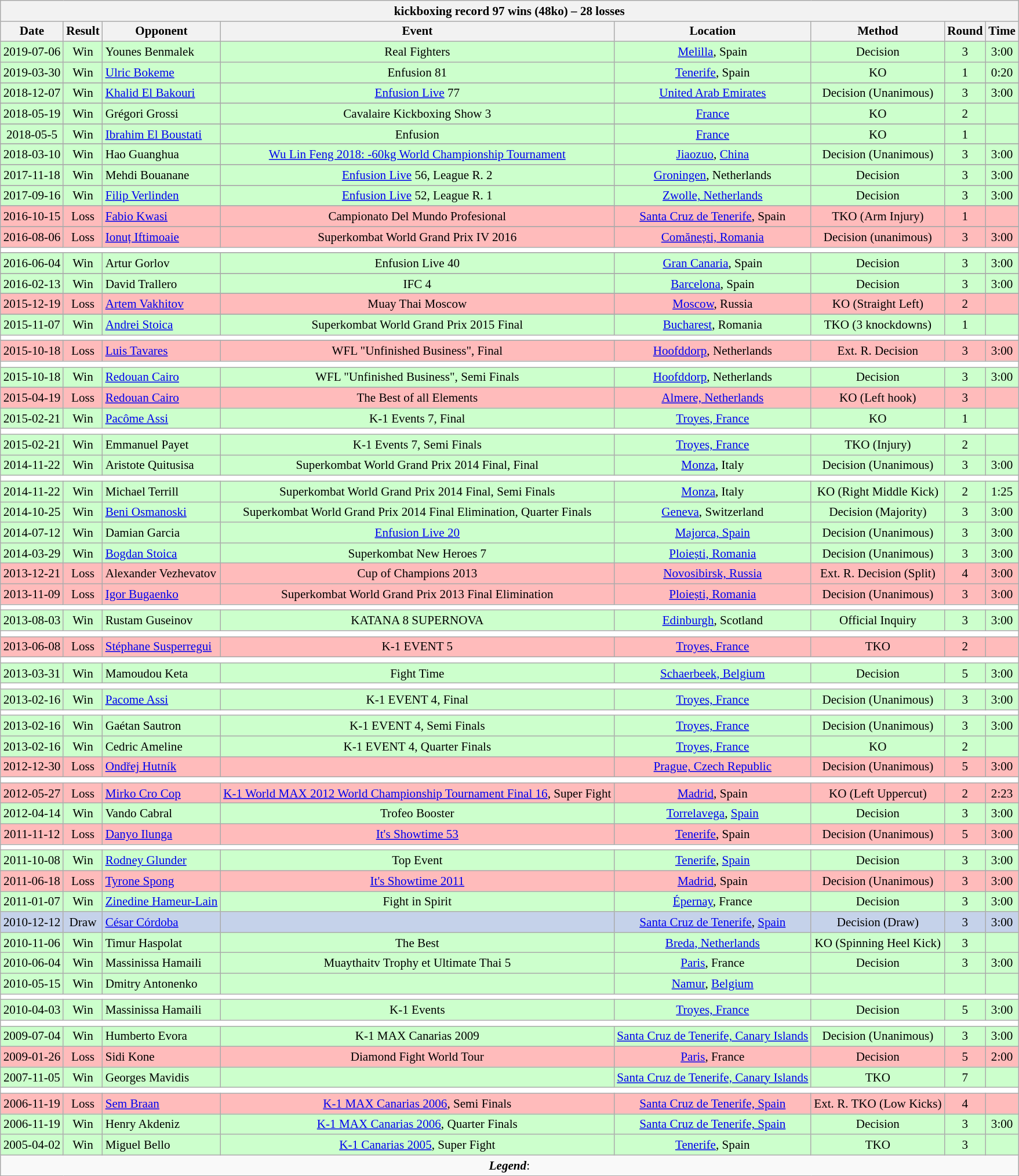<table class="wikitable collapsible"  style="font-size:88%; text-align:center;">
<tr>
<th colspan=8>kickboxing record 97 wins (48ko) – 28 losses</th>
</tr>
<tr>
<th>Date</th>
<th>Result</th>
<th>Opponent</th>
<th>Event</th>
<th>Location</th>
<th>Method</th>
<th>Round</th>
<th>Time</th>
</tr>
<tr style="background:#cfc;">
<td>2019-07-06</td>
<td>Win</td>
<td align=left> Younes Benmalek</td>
<td>Real Fighters</td>
<td><a href='#'>Melilla</a>, Spain</td>
<td>Decision</td>
<td>3</td>
<td>3:00</td>
</tr>
<tr style="background:#cfc;">
<td>2019-03-30</td>
<td>Win</td>
<td align=left> <a href='#'>Ulric Bokeme</a></td>
<td>Enfusion 81</td>
<td><a href='#'>Tenerife</a>, Spain</td>
<td>KO</td>
<td>1</td>
<td>0:20</td>
</tr>
<tr>
</tr>
<tr style="background:#cfc;">
<td>2018-12-07</td>
<td>Win</td>
<td align=left> <a href='#'>Khalid El Bakouri</a></td>
<td><a href='#'>Enfusion Live</a> 77</td>
<td><a href='#'>United Arab Emirates</a></td>
<td>Decision (Unanimous)</td>
<td>3</td>
<td>3:00</td>
</tr>
<tr>
</tr>
<tr style="background:#cfc;">
<td>2018-05-19</td>
<td>Win</td>
<td align=left> Grégori Grossi</td>
<td>Cavalaire Kickboxing Show 3</td>
<td><a href='#'>France</a></td>
<td>KO</td>
<td>2</td>
<td></td>
</tr>
<tr>
</tr>
<tr style="background:#cfc;">
<td>2018-05-5</td>
<td>Win</td>
<td align=left> <a href='#'>Ibrahim El Boustati</a></td>
<td>Enfusion</td>
<td><a href='#'>France</a></td>
<td>KO</td>
<td>1</td>
<td></td>
</tr>
<tr>
</tr>
<tr style="background:#cfc;">
<td>2018-03-10</td>
<td>Win</td>
<td align=left> Hao Guanghua</td>
<td><a href='#'>Wu Lin Feng 2018: -60kg World Championship Tournament</a></td>
<td><a href='#'>Jiaozuo</a>, <a href='#'>China</a></td>
<td>Decision (Unanimous)</td>
<td>3</td>
<td>3:00</td>
</tr>
<tr>
</tr>
<tr style="background:#cfc;">
<td>2017-11-18</td>
<td>Win</td>
<td align=left> Mehdi Bouanane</td>
<td><a href='#'>Enfusion Live</a> 56, League R. 2</td>
<td><a href='#'>Groningen</a>, Netherlands</td>
<td>Decision</td>
<td>3</td>
<td>3:00</td>
</tr>
<tr>
</tr>
<tr style="background:#cfc;">
<td>2017-09-16</td>
<td>Win</td>
<td align=left> <a href='#'>Filip Verlinden</a></td>
<td><a href='#'>Enfusion Live</a> 52, League R. 1</td>
<td><a href='#'>Zwolle, Netherlands</a></td>
<td>Decision</td>
<td>3</td>
<td>3:00</td>
</tr>
<tr>
</tr>
<tr style="background:#fbb;">
<td>2016-10-15</td>
<td>Loss</td>
<td align=left> <a href='#'>Fabio Kwasi</a></td>
<td>Campionato Del Mundo Profesional</td>
<td><a href='#'>Santa Cruz de Tenerife</a>, Spain</td>
<td>TKO (Arm Injury)</td>
<td>1</td>
<td></td>
</tr>
<tr>
</tr>
<tr style="background:#fbb;">
<td>2016-08-06</td>
<td>Loss</td>
<td align=left> <a href='#'>Ionuț Iftimoaie</a></td>
<td>Superkombat World Grand Prix IV 2016</td>
<td><a href='#'>Comănești, Romania</a></td>
<td>Decision (unanimous)</td>
<td>3</td>
<td>3:00</td>
</tr>
<tr>
<th style=background:white colspan=9></th>
</tr>
<tr>
</tr>
<tr style="background:#cfc;">
<td>2016-06-04</td>
<td>Win</td>
<td align=left> Artur Gorlov</td>
<td>Enfusion Live 40</td>
<td><a href='#'>Gran Canaria</a>, Spain</td>
<td>Decision</td>
<td>3</td>
<td>3:00</td>
</tr>
<tr>
</tr>
<tr style="background:#cfc;">
<td>2016-02-13</td>
<td>Win</td>
<td align=left> David Trallero</td>
<td>IFC 4 </td>
<td><a href='#'>Barcelona</a>, Spain</td>
<td>Decision</td>
<td>3</td>
<td>3:00</td>
</tr>
<tr>
</tr>
<tr style="background:#fbb;">
<td>2015-12-19</td>
<td>Loss</td>
<td align=left> <a href='#'>Artem Vakhitov</a></td>
<td>Muay Thai Moscow</td>
<td><a href='#'>Moscow</a>, Russia</td>
<td>KO (Straight Left)</td>
<td>2</td>
<td></td>
</tr>
<tr>
</tr>
<tr style="background:#cfc;">
<td>2015-11-07</td>
<td>Win</td>
<td align=left> <a href='#'>Andrei Stoica</a></td>
<td>Superkombat World Grand Prix 2015 Final</td>
<td><a href='#'>Bucharest</a>, Romania</td>
<td>TKO (3 knockdowns)</td>
<td>1</td>
<td></td>
</tr>
<tr>
<th style=background:white colspan=9></th>
</tr>
<tr>
</tr>
<tr style="background:#fbb;">
<td>2015-10-18</td>
<td>Loss</td>
<td align=left> <a href='#'>Luis Tavares</a></td>
<td>WFL "Unfinished Business", Final</td>
<td><a href='#'>Hoofddorp</a>, Netherlands</td>
<td>Ext. R. Decision</td>
<td>3</td>
<td>3:00</td>
</tr>
<tr>
<th style="background:white" colspan=9></th>
</tr>
<tr style="background:#cfc;">
<td>2015-10-18</td>
<td>Win</td>
<td align=left> <a href='#'>Redouan Cairo</a></td>
<td>WFL "Unfinished Business", Semi Finals</td>
<td><a href='#'>Hoofddorp</a>, Netherlands</td>
<td>Decision</td>
<td>3</td>
<td>3:00</td>
</tr>
<tr>
</tr>
<tr style="background:#fbb;">
<td>2015-04-19</td>
<td>Loss</td>
<td align=left> <a href='#'>Redouan Cairo</a></td>
<td>The Best of all Elements</td>
<td><a href='#'>Almere, Netherlands</a></td>
<td>KO (Left hook)</td>
<td>3</td>
<td></td>
</tr>
<tr style="background:#cfc;">
<td>2015-02-21</td>
<td>Win</td>
<td align=left> <a href='#'>Pacôme Assi</a></td>
<td>K-1 Events 7, Final</td>
<td><a href='#'>Troyes, France</a></td>
<td>KO</td>
<td>1</td>
<td></td>
</tr>
<tr>
<th style="background:white" colspan=9></th>
</tr>
<tr style="background:#cfc;">
<td>2015-02-21</td>
<td>Win</td>
<td align=left> Emmanuel Payet</td>
<td>K-1 Events 7, Semi Finals</td>
<td><a href='#'>Troyes, France</a></td>
<td>TKO (Injury)</td>
<td>2</td>
<td></td>
</tr>
<tr style="background:#cfc;">
<td>2014-11-22</td>
<td>Win</td>
<td align=left> Aristote Quitusisa</td>
<td>Superkombat World Grand Prix 2014 Final, Final</td>
<td><a href='#'>Monza</a>, Italy</td>
<td>Decision (Unanimous)</td>
<td>3</td>
<td>3:00</td>
</tr>
<tr>
<th style="background:white" colspan=9></th>
</tr>
<tr style="background:#cfc;">
<td>2014-11-22</td>
<td>Win</td>
<td align=left> Michael Terrill</td>
<td>Superkombat World Grand Prix 2014 Final, Semi Finals</td>
<td><a href='#'>Monza</a>, Italy</td>
<td>KO (Right Middle Kick)</td>
<td>2</td>
<td>1:25</td>
</tr>
<tr style="background:#cfc;">
<td>2014-10-25</td>
<td>Win</td>
<td align=left> <a href='#'>Beni Osmanoski</a></td>
<td>Superkombat World Grand Prix 2014 Final Elimination, Quarter Finals</td>
<td><a href='#'>Geneva</a>, Switzerland</td>
<td>Decision (Majority)</td>
<td>3</td>
<td>3:00</td>
</tr>
<tr style="background:#cfc;">
<td>2014-07-12</td>
<td>Win</td>
<td align=left> Damian Garcia</td>
<td><a href='#'>Enfusion Live 20</a></td>
<td><a href='#'>Majorca, Spain</a></td>
<td>Decision (Unanimous)</td>
<td>3</td>
<td>3:00</td>
</tr>
<tr style="background:#cfc;">
<td>2014-03-29</td>
<td>Win</td>
<td align=left> <a href='#'>Bogdan Stoica</a></td>
<td>Superkombat New Heroes 7</td>
<td><a href='#'>Ploiești, Romania</a></td>
<td>Decision (Unanimous)</td>
<td>3</td>
<td>3:00</td>
</tr>
<tr style="background:#fbb;">
<td>2013-12-21</td>
<td>Loss</td>
<td align=left> Alexander Vezhevatov</td>
<td>Cup of Champions 2013</td>
<td><a href='#'>Novosibirsk, Russia</a></td>
<td>Ext. R. Decision (Split)</td>
<td>4</td>
<td>3:00</td>
</tr>
<tr style="background:#fbb;">
<td>2013-11-09</td>
<td>Loss</td>
<td align=left> <a href='#'>Igor Bugaenko</a></td>
<td>Superkombat World Grand Prix 2013 Final Elimination</td>
<td><a href='#'>Ploiești, Romania</a></td>
<td>Decision (Unanimous)</td>
<td>3</td>
<td>3:00</td>
</tr>
<tr>
<th style="background:white" colspan=9></th>
</tr>
<tr style="background:#cfc;">
<td>2013-08-03</td>
<td>Win</td>
<td align=left> Rustam Guseinov</td>
<td>KATANA 8 SUPERNOVA</td>
<td><a href='#'>Edinburgh</a>, Scotland</td>
<td>Official Inquiry</td>
<td>3</td>
<td>3:00</td>
</tr>
<tr>
<th style="background:white" colspan=9></th>
</tr>
<tr style="background:#fbb;">
<td>2013-06-08</td>
<td>Loss</td>
<td align=left> <a href='#'>Stéphane Susperregui</a></td>
<td>K-1 EVENT 5</td>
<td><a href='#'>Troyes, France</a></td>
<td>TKO</td>
<td>2</td>
<td></td>
</tr>
<tr>
<th style="background:white" colspan=9></th>
</tr>
<tr style="background:#cfc;">
<td>2013-03-31</td>
<td>Win</td>
<td align=left> Mamoudou Keta</td>
<td>Fight Time </td>
<td><a href='#'>Schaerbeek, Belgium</a></td>
<td>Decision</td>
<td>5</td>
<td>3:00</td>
</tr>
<tr>
<th style="background:white" colspan=9></th>
</tr>
<tr style="background:#cfc;">
<td>2013-02-16</td>
<td>Win</td>
<td align=left> <a href='#'>Pacome Assi</a></td>
<td>K-1 EVENT 4, Final</td>
<td><a href='#'>Troyes, France</a></td>
<td>Decision (Unanimous)</td>
<td>3</td>
<td>3:00</td>
</tr>
<tr>
<th style="background:white" colspan=9></th>
</tr>
<tr style="background:#cfc;">
<td>2013-02-16</td>
<td>Win</td>
<td align=left> Gaétan Sautron</td>
<td>K-1 EVENT 4, Semi Finals</td>
<td><a href='#'>Troyes, France</a></td>
<td>Decision (Unanimous)</td>
<td>3</td>
<td>3:00</td>
</tr>
<tr style="background:#cfc;">
<td>2013-02-16</td>
<td>Win</td>
<td align=left> Cedric Ameline</td>
<td>K-1 EVENT 4, Quarter Finals</td>
<td><a href='#'>Troyes, France</a></td>
<td>KO</td>
<td>2</td>
<td></td>
</tr>
<tr style="background:#fbb;">
<td>2012-12-30</td>
<td>Loss</td>
<td align=left> <a href='#'>Ondřej Hutník</a></td>
<td></td>
<td><a href='#'>Prague, Czech Republic</a></td>
<td>Decision (Unanimous)</td>
<td>5</td>
<td>3:00</td>
</tr>
<tr>
<th style="background:white" colspan=9></th>
</tr>
<tr style="background:#fbb;">
<td>2012-05-27</td>
<td>Loss</td>
<td align=left> <a href='#'>Mirko Cro Cop</a></td>
<td><a href='#'>K-1 World MAX 2012 World Championship Tournament Final 16</a>, Super Fight</td>
<td><a href='#'>Madrid</a>, Spain</td>
<td>KO (Left Uppercut)</td>
<td>2</td>
<td>2:23</td>
</tr>
<tr style="background:#cfc;">
<td>2012-04-14</td>
<td>Win</td>
<td align=left> Vando Cabral</td>
<td>Trofeo Booster</td>
<td><a href='#'>Torrelavega</a>, <a href='#'>Spain</a></td>
<td>Decision</td>
<td>3</td>
<td>3:00</td>
</tr>
<tr style="background:#fbb;">
<td>2011-11-12</td>
<td>Loss</td>
<td align=left> <a href='#'>Danyo Ilunga</a></td>
<td><a href='#'> It's Showtime 53</a></td>
<td><a href='#'>Tenerife</a>, Spain</td>
<td>Decision (Unanimous)</td>
<td>5</td>
<td>3:00</td>
</tr>
<tr>
<th style="background:white" colspan=9></th>
</tr>
<tr style="background:#cfc;">
<td>2011-10-08</td>
<td>Win</td>
<td align=left> <a href='#'>Rodney Glunder</a></td>
<td>Top Event</td>
<td><a href='#'>Tenerife</a>, <a href='#'>Spain</a></td>
<td>Decision</td>
<td>3</td>
<td>3:00</td>
</tr>
<tr style="background:#fbb;">
<td>2011-06-18</td>
<td>Loss</td>
<td align=left> <a href='#'>Tyrone Spong</a></td>
<td><a href='#'> It's Showtime 2011</a></td>
<td><a href='#'>Madrid</a>, Spain</td>
<td>Decision (Unanimous)</td>
<td>3</td>
<td>3:00</td>
</tr>
<tr style="background:#cfc;">
<td>2011-01-07</td>
<td>Win</td>
<td align=left> <a href='#'>Zinedine Hameur-Lain</a></td>
<td>Fight in Spirit</td>
<td><a href='#'>Épernay</a>, France</td>
<td>Decision</td>
<td>3</td>
<td>3:00</td>
</tr>
<tr style="background:#c5d2ea;">
<td>2010-12-12</td>
<td>Draw</td>
<td align=left> <a href='#'>César Córdoba</a></td>
<td></td>
<td><a href='#'>Santa Cruz de Tenerife</a>, <a href='#'>Spain</a></td>
<td>Decision (Draw)</td>
<td>3</td>
<td>3:00</td>
</tr>
<tr style="background:#cfc;">
<td>2010-11-06</td>
<td>Win</td>
<td align=left> Timur Haspolat</td>
<td>The Best</td>
<td><a href='#'>Breda, Netherlands</a></td>
<td>KO (Spinning Heel Kick)</td>
<td>3</td>
<td></td>
</tr>
<tr style="background:#cfc;">
<td>2010-06-04</td>
<td>Win</td>
<td align=left> Massinissa Hamaili</td>
<td>Muaythaitv Trophy et Ultimate Thai 5</td>
<td><a href='#'>Paris</a>, France</td>
<td>Decision</td>
<td>3</td>
<td>3:00</td>
</tr>
<tr style="background:#cfc;">
<td>2010-05-15</td>
<td>Win</td>
<td align=left> Dmitry Antonenko</td>
<td></td>
<td><a href='#'>Namur</a>, <a href='#'>Belgium</a></td>
<td></td>
<td></td>
<td></td>
</tr>
<tr>
<th style="background:white" colspan=9></th>
</tr>
<tr style="background:#cfc;">
<td>2010-04-03</td>
<td>Win</td>
<td align=left> Massinissa Hamaili</td>
<td>K-1 Events</td>
<td><a href='#'>Troyes, France</a></td>
<td>Decision</td>
<td>5</td>
<td>3:00</td>
</tr>
<tr>
<th style="background:white" colspan=9></th>
</tr>
<tr style="background:#cfc;">
<td>2009-07-04</td>
<td>Win</td>
<td align=left> Humberto Evora</td>
<td>K-1 MAX Canarias 2009</td>
<td><a href='#'>Santa Cruz de Tenerife, Canary Islands</a></td>
<td>Decision (Unanimous)</td>
<td>3</td>
<td>3:00</td>
</tr>
<tr style="background:#fbb;">
<td>2009-01-26</td>
<td>Loss</td>
<td align=left> Sidi Kone</td>
<td>Diamond Fight World Tour</td>
<td><a href='#'>Paris</a>, France</td>
<td>Decision</td>
<td>5</td>
<td>2:00</td>
</tr>
<tr style="background:#cfc;">
<td>2007-11-05</td>
<td>Win</td>
<td align=left> Georges Mavidis</td>
<td></td>
<td><a href='#'>Santa Cruz de Tenerife, Canary Islands</a></td>
<td>TKO</td>
<td>7</td>
<td></td>
</tr>
<tr>
<th style="background:white" colspan=9></th>
</tr>
<tr style="background:#fbb;">
<td>2006-11-19</td>
<td>Loss</td>
<td align=left> <a href='#'>Sem Braan</a></td>
<td><a href='#'>K-1 MAX Canarias 2006</a>, Semi Finals</td>
<td><a href='#'>Santa Cruz de Tenerife, Spain</a></td>
<td>Ext. R. TKO (Low Kicks)</td>
<td>4</td>
<td></td>
</tr>
<tr style="background:#cfc;">
<td>2006-11-19</td>
<td>Win</td>
<td align=left> Henry Akdeniz</td>
<td><a href='#'>K-1 MAX Canarias 2006</a>, Quarter Finals</td>
<td><a href='#'>Santa Cruz de Tenerife, Spain</a></td>
<td>Decision</td>
<td>3</td>
<td>3:00</td>
</tr>
<tr style="background:#cfc;">
<td>2005-04-02</td>
<td>Win</td>
<td align=left> Miguel Bello</td>
<td><a href='#'>K-1 Canarias 2005</a>, Super Fight</td>
<td><a href='#'>Tenerife</a>, Spain</td>
<td>TKO</td>
<td>3</td>
<td></td>
</tr>
<tr>
<td colspan=8><strong><em>Legend</em></strong>:    </td>
</tr>
</table>
